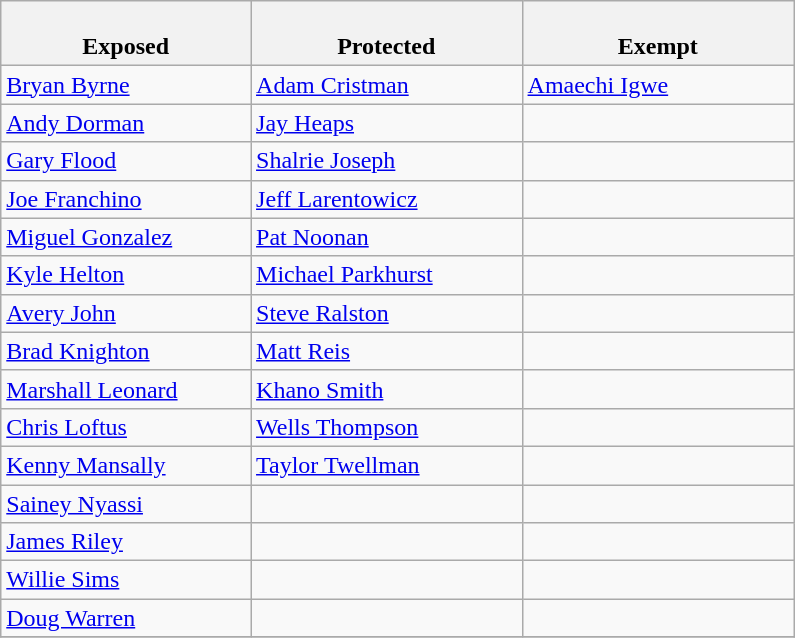<table class="wikitable">
<tr>
<th style="width:23%"><br>Exposed</th>
<th style="width:25%"><br>Protected</th>
<th style="width:25%"><br>Exempt</th>
</tr>
<tr>
<td><a href='#'>Bryan Byrne</a></td>
<td><a href='#'>Adam Cristman</a></td>
<td><a href='#'>Amaechi Igwe</a></td>
</tr>
<tr>
<td><a href='#'>Andy Dorman</a></td>
<td><a href='#'>Jay Heaps</a></td>
<td></td>
</tr>
<tr>
<td><a href='#'>Gary Flood</a></td>
<td><a href='#'>Shalrie Joseph</a></td>
<td></td>
</tr>
<tr>
<td><a href='#'>Joe Franchino</a></td>
<td><a href='#'>Jeff Larentowicz</a></td>
<td></td>
</tr>
<tr>
<td><a href='#'>Miguel Gonzalez</a></td>
<td><a href='#'>Pat Noonan</a></td>
<td></td>
</tr>
<tr>
<td><a href='#'>Kyle Helton</a></td>
<td><a href='#'>Michael Parkhurst</a></td>
<td></td>
</tr>
<tr>
<td><a href='#'>Avery John</a></td>
<td><a href='#'>Steve Ralston</a></td>
<td></td>
</tr>
<tr>
<td><a href='#'>Brad Knighton</a></td>
<td><a href='#'>Matt Reis</a></td>
<td></td>
</tr>
<tr>
<td><a href='#'>Marshall Leonard</a></td>
<td><a href='#'>Khano Smith</a></td>
<td></td>
</tr>
<tr>
<td><a href='#'>Chris Loftus</a></td>
<td><a href='#'>Wells Thompson</a></td>
<td></td>
</tr>
<tr>
<td><a href='#'>Kenny Mansally</a></td>
<td><a href='#'>Taylor Twellman</a></td>
<td></td>
</tr>
<tr>
<td><a href='#'>Sainey Nyassi</a></td>
<td></td>
<td></td>
</tr>
<tr>
<td><a href='#'>James Riley</a></td>
<td></td>
<td></td>
</tr>
<tr>
<td><a href='#'>Willie Sims</a></td>
<td></td>
<td></td>
</tr>
<tr>
<td><a href='#'>Doug Warren</a></td>
<td></td>
<td></td>
</tr>
<tr>
</tr>
</table>
